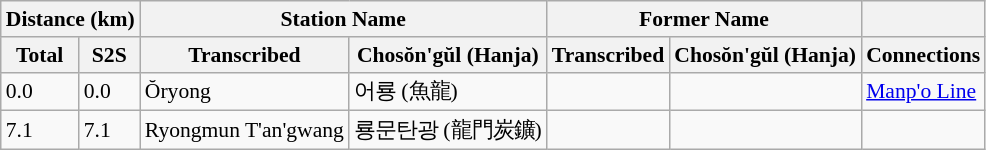<table class="wikitable" style="font-size:90%;">
<tr>
<th colspan="2">Distance (km)</th>
<th colspan="2">Station Name</th>
<th colspan="2">Former Name</th>
<th></th>
</tr>
<tr>
<th>Total</th>
<th>S2S</th>
<th>Transcribed</th>
<th>Chosŏn'gŭl (Hanja)</th>
<th>Transcribed</th>
<th>Chosŏn'gŭl (Hanja)</th>
<th>Connections</th>
</tr>
<tr>
<td>0.0</td>
<td>0.0</td>
<td>Ŏryong</td>
<td>어룡 (魚龍)</td>
<td></td>
<td></td>
<td><a href='#'>Manp'o Line</a></td>
</tr>
<tr>
<td>7.1</td>
<td>7.1</td>
<td>Ryongmun T'an'gwang</td>
<td>룡문탄광 (龍門炭鑛)</td>
<td></td>
<td></td>
<td></td>
</tr>
</table>
